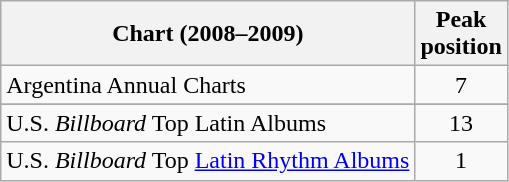<table class="wikitable">
<tr>
<th>Chart (2008–2009)</th>
<th>Peak<br>position</th>
</tr>
<tr>
<td align="left">Argentina Annual Charts</td>
<td align="center">7</td>
</tr>
<tr>
</tr>
<tr>
<td align="left">U.S. <em>Billboard</em> Top Latin Albums</td>
<td align="center">13</td>
</tr>
<tr>
<td align="left">U.S. <em>Billboard</em> Top <a href='#'>Latin Rhythm Albums</a></td>
<td align="center">1</td>
</tr>
</table>
